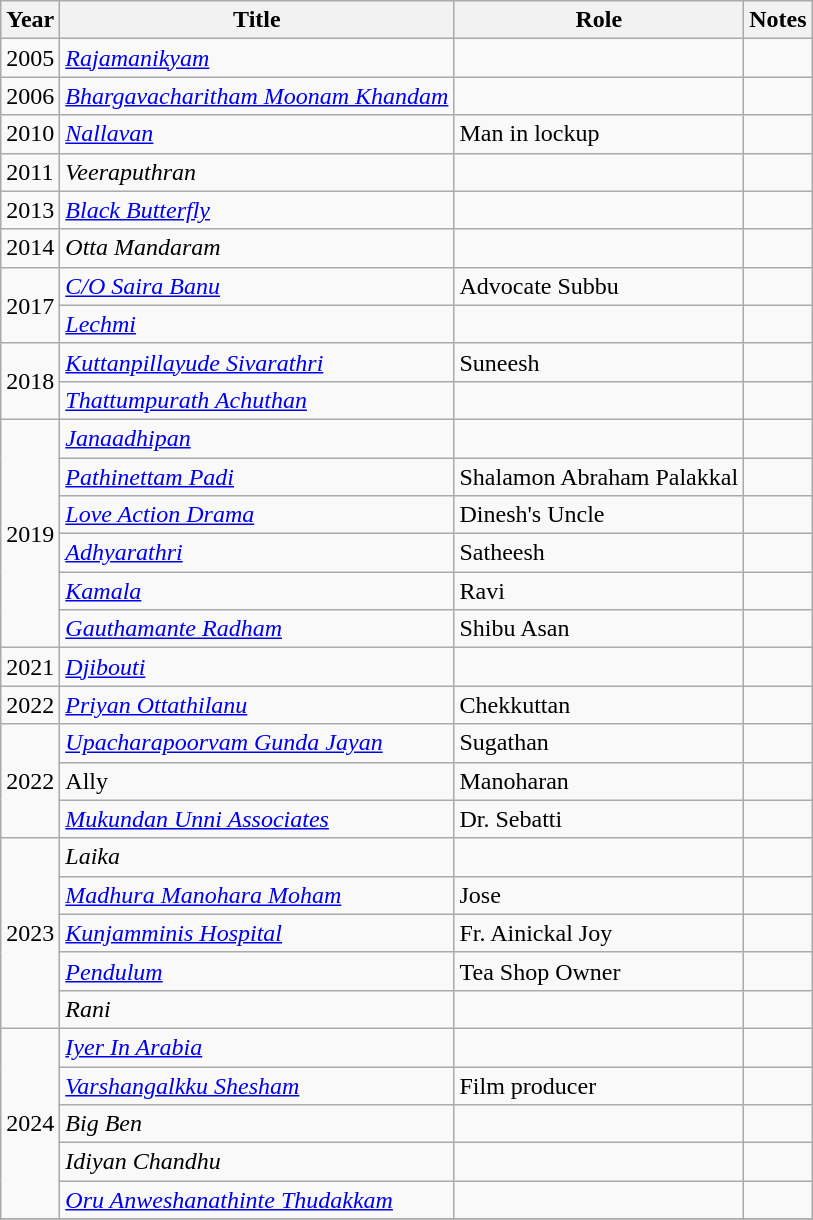<table class="wikitable sortable">
<tr>
<th>Year</th>
<th>Title</th>
<th>Role</th>
<th class="unsortable">Notes</th>
</tr>
<tr>
<td>2005</td>
<td><em><a href='#'>Rajamanikyam</a></em></td>
<td></td>
<td></td>
</tr>
<tr>
<td>2006</td>
<td><em><a href='#'>Bhargavacharitham Moonam Khandam</a></em></td>
<td></td>
<td></td>
</tr>
<tr>
<td>2010</td>
<td><em><a href='#'>Nallavan</a></em></td>
<td>Man in lockup</td>
<td></td>
</tr>
<tr>
<td>2011</td>
<td><em>Veeraputhran</em></td>
<td></td>
<td></td>
</tr>
<tr>
<td>2013</td>
<td><em><a href='#'>Black Butterfly</a></em></td>
<td></td>
<td></td>
</tr>
<tr>
<td>2014</td>
<td><em>Otta Mandaram</em></td>
<td></td>
<td></td>
</tr>
<tr>
<td rowspan=2>2017</td>
<td><em><a href='#'>C/O Saira Banu</a></em></td>
<td>Advocate Subbu</td>
<td></td>
</tr>
<tr>
<td><em><a href='#'>Lechmi</a></em></td>
<td></td>
<td></td>
</tr>
<tr>
<td rowspan=2>2018</td>
<td><em><a href='#'>Kuttanpillayude Sivarathri</a></em></td>
<td>Suneesh</td>
<td></td>
</tr>
<tr>
<td><em><a href='#'>Thattumpurath Achuthan</a> </em></td>
<td></td>
<td></td>
</tr>
<tr>
<td rowspan=6>2019</td>
<td><em><a href='#'>Janaadhipan</a></em></td>
<td></td>
<td></td>
</tr>
<tr>
<td><em><a href='#'>Pathinettam Padi</a></em></td>
<td>Shalamon Abraham Palakkal</td>
<td></td>
</tr>
<tr>
<td><em><a href='#'>Love Action Drama</a></em></td>
<td>Dinesh's Uncle</td>
<td></td>
</tr>
<tr>
<td><em><a href='#'>Adhyarathri</a></em></td>
<td>Satheesh</td>
<td></td>
</tr>
<tr>
<td><em><a href='#'>Kamala</a></em></td>
<td>Ravi</td>
<td></td>
</tr>
<tr>
<td><em><a href='#'>Gauthamante Radham</a></em></td>
<td>Shibu Asan</td>
<td></td>
</tr>
<tr>
<td>2021</td>
<td><em><a href='#'>Djibouti</a></em></td>
<td></td>
<td></td>
</tr>
<tr>
<td>2022</td>
<td><em><a href='#'>Priyan Ottathilanu</a></em></td>
<td>Chekkuttan</td>
<td></td>
</tr>
<tr>
<td rowspan=3>2022</td>
<td><em><a href='#'>Upacharapoorvam Gunda Jayan</a></em></td>
<td>Sugathan</td>
<td></td>
</tr>
<tr>
<td>Ally</td>
<td>Manoharan</td>
<td></td>
</tr>
<tr>
<td><em><a href='#'>Mukundan Unni Associates</a></em></td>
<td>Dr. Sebatti</td>
<td></td>
</tr>
<tr>
<td rowspan=5>2023</td>
<td><em>Laika</em></td>
<td></td>
<td></td>
</tr>
<tr>
<td><em><a href='#'>Madhura Manohara Moham</a></em></td>
<td>Jose</td>
<td></td>
</tr>
<tr>
<td><em><a href='#'>Kunjamminis Hospital</a></em></td>
<td>Fr. Ainickal Joy</td>
<td></td>
</tr>
<tr>
<td><em><a href='#'>Pendulum</a></em></td>
<td>Tea Shop Owner</td>
<td></td>
</tr>
<tr>
<td><em>Rani</em></td>
<td></td>
<td></td>
</tr>
<tr>
<td rowspan=5>2024</td>
<td><em><a href='#'>Iyer In Arabia</a></em></td>
<td></td>
<td></td>
</tr>
<tr>
<td><em><a href='#'>Varshangalkku Shesham</a></em></td>
<td>Film producer</td>
<td></td>
</tr>
<tr>
<td><em>Big Ben</em></td>
<td></td>
<td></td>
</tr>
<tr>
<td><em>Idiyan Chandhu</em></td>
<td></td>
<td></td>
</tr>
<tr>
<td><em><a href='#'>Oru Anweshanathinte Thudakkam</a></em></td>
<td></td>
<td></td>
</tr>
<tr>
</tr>
</table>
